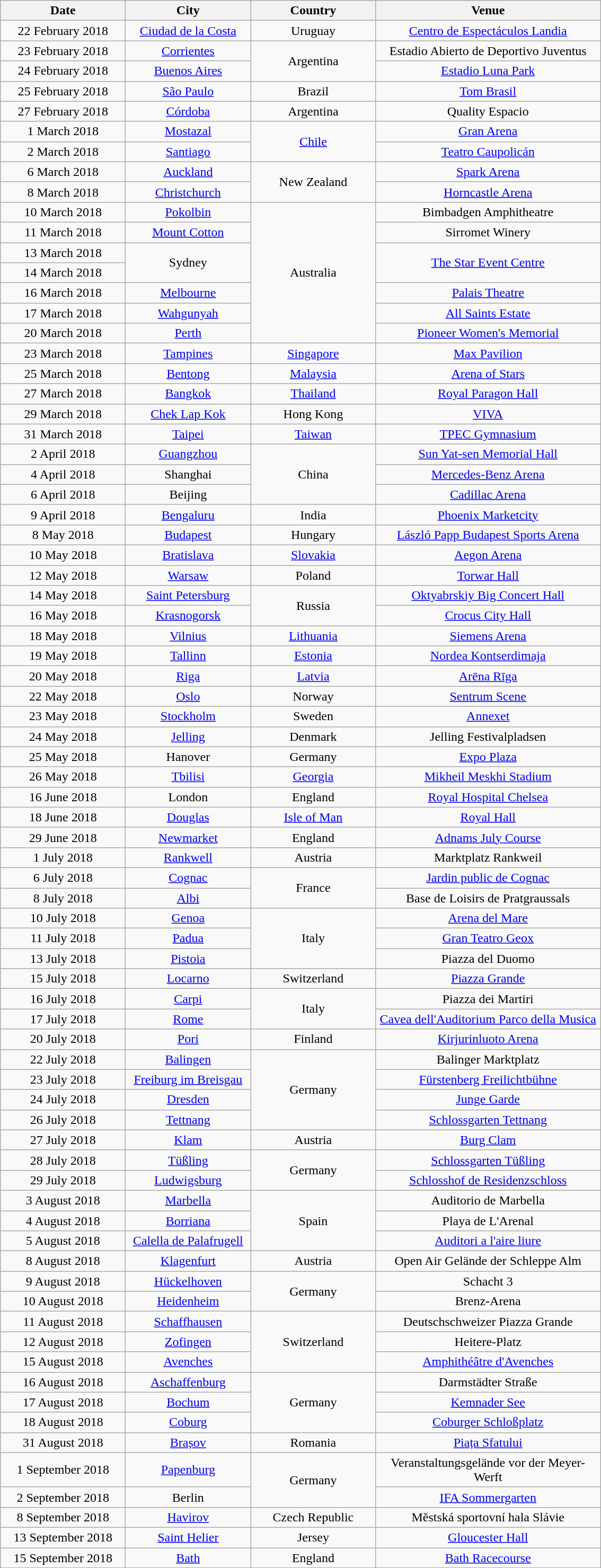<table class="wikitable" style="text-align:center;">
<tr>
<th style="width:150px;">Date</th>
<th style="width:150px;">City</th>
<th style="width:150px;">Country</th>
<th style="width:275px;">Venue</th>
</tr>
<tr>
<td>22 February 2018</td>
<td><a href='#'>Ciudad de la Costa</a></td>
<td>Uruguay</td>
<td><a href='#'>Centro de Espectáculos Landia</a></td>
</tr>
<tr>
<td>23 February 2018</td>
<td><a href='#'>Corrientes</a></td>
<td rowspan="2">Argentina</td>
<td>Estadio Abierto de Deportivo Juventus</td>
</tr>
<tr>
<td>24 February 2018</td>
<td><a href='#'>Buenos Aires</a></td>
<td><a href='#'>Estadio Luna Park</a></td>
</tr>
<tr>
<td>25 February 2018</td>
<td><a href='#'>São Paulo</a></td>
<td>Brazil</td>
<td><a href='#'>Tom Brasil</a></td>
</tr>
<tr>
<td>27 February 2018</td>
<td><a href='#'>Córdoba</a></td>
<td>Argentina</td>
<td>Quality Espacio</td>
</tr>
<tr>
<td>1 March 2018</td>
<td><a href='#'>Mostazal</a></td>
<td rowspan="2"><a href='#'>Chile</a></td>
<td><a href='#'>Gran Arena</a></td>
</tr>
<tr>
<td>2 March 2018</td>
<td><a href='#'>Santiago</a></td>
<td><a href='#'>Teatro Caupolicán</a></td>
</tr>
<tr>
<td>6 March 2018</td>
<td><a href='#'>Auckland</a></td>
<td rowspan="2">New Zealand</td>
<td><a href='#'>Spark Arena</a></td>
</tr>
<tr>
<td>8 March 2018</td>
<td><a href='#'>Christchurch</a></td>
<td><a href='#'>Horncastle Arena</a></td>
</tr>
<tr>
<td>10 March 2018</td>
<td><a href='#'>Pokolbin</a></td>
<td rowspan="7">Australia</td>
<td>Bimbadgen Amphitheatre</td>
</tr>
<tr>
<td>11 March 2018</td>
<td><a href='#'>Mount Cotton</a></td>
<td>Sirromet Winery</td>
</tr>
<tr>
<td>13 March 2018</td>
<td rowspan="2">Sydney</td>
<td rowspan="2"><a href='#'>The Star Event Centre</a></td>
</tr>
<tr>
<td>14 March 2018</td>
</tr>
<tr>
<td>16 March 2018</td>
<td><a href='#'>Melbourne</a></td>
<td><a href='#'>Palais Theatre</a></td>
</tr>
<tr>
<td>17 March 2018</td>
<td><a href='#'>Wahgunyah</a></td>
<td><a href='#'>All Saints Estate</a></td>
</tr>
<tr>
<td>20 March 2018</td>
<td><a href='#'>Perth</a></td>
<td><a href='#'>Pioneer Women's Memorial</a></td>
</tr>
<tr>
<td>23 March 2018</td>
<td><a href='#'>Tampines</a></td>
<td><a href='#'>Singapore</a></td>
<td><a href='#'>Max Pavilion</a></td>
</tr>
<tr>
<td>25 March 2018</td>
<td><a href='#'>Bentong</a></td>
<td><a href='#'>Malaysia</a></td>
<td><a href='#'>Arena of Stars</a></td>
</tr>
<tr>
<td>27 March 2018</td>
<td><a href='#'>Bangkok</a></td>
<td><a href='#'>Thailand</a></td>
<td><a href='#'>Royal Paragon Hall</a></td>
</tr>
<tr>
<td>29 March 2018</td>
<td><a href='#'>Chek Lap Kok</a></td>
<td>Hong Kong</td>
<td><a href='#'>VIVA</a></td>
</tr>
<tr>
<td>31 March 2018</td>
<td><a href='#'>Taipei</a></td>
<td><a href='#'>Taiwan</a></td>
<td><a href='#'>TPEC Gymnasium</a></td>
</tr>
<tr>
<td>2 April 2018</td>
<td><a href='#'>Guangzhou</a></td>
<td rowspan="3">China</td>
<td><a href='#'>Sun Yat-sen Memorial Hall</a></td>
</tr>
<tr>
<td>4 April 2018</td>
<td>Shanghai</td>
<td><a href='#'>Mercedes-Benz Arena</a></td>
</tr>
<tr>
<td>6 April 2018</td>
<td>Beijing</td>
<td><a href='#'>Cadillac Arena</a></td>
</tr>
<tr>
<td>9 April 2018</td>
<td><a href='#'>Bengaluru</a></td>
<td>India</td>
<td><a href='#'>Phoenix Marketcity</a></td>
</tr>
<tr>
<td>8 May 2018</td>
<td><a href='#'>Budapest</a></td>
<td>Hungary</td>
<td><a href='#'>László Papp Budapest Sports Arena</a></td>
</tr>
<tr>
<td>10 May 2018</td>
<td><a href='#'>Bratislava</a></td>
<td><a href='#'>Slovakia</a></td>
<td><a href='#'>Aegon Arena</a></td>
</tr>
<tr>
<td>12 May 2018</td>
<td><a href='#'>Warsaw</a></td>
<td>Poland</td>
<td><a href='#'>Torwar Hall</a></td>
</tr>
<tr>
<td>14 May 2018</td>
<td><a href='#'>Saint Petersburg</a></td>
<td rowspan="2">Russia</td>
<td><a href='#'>Oktyabrskiy Big Concert Hall</a></td>
</tr>
<tr>
<td>16 May 2018</td>
<td><a href='#'>Krasnogorsk</a></td>
<td><a href='#'>Crocus City Hall</a></td>
</tr>
<tr>
<td>18 May 2018</td>
<td><a href='#'>Vilnius</a></td>
<td><a href='#'>Lithuania</a></td>
<td><a href='#'>Siemens Arena</a></td>
</tr>
<tr>
<td>19 May 2018</td>
<td><a href='#'>Tallinn</a></td>
<td><a href='#'>Estonia</a></td>
<td><a href='#'>Nordea Kontserdimaja</a></td>
</tr>
<tr>
<td>20 May 2018</td>
<td><a href='#'>Riga</a></td>
<td><a href='#'>Latvia</a></td>
<td><a href='#'>Arēna Rīga</a></td>
</tr>
<tr>
<td>22 May 2018</td>
<td><a href='#'>Oslo</a></td>
<td>Norway</td>
<td><a href='#'>Sentrum Scene</a></td>
</tr>
<tr>
<td>23 May 2018</td>
<td><a href='#'>Stockholm</a></td>
<td>Sweden</td>
<td><a href='#'>Annexet</a></td>
</tr>
<tr>
<td>24 May 2018</td>
<td><a href='#'>Jelling</a></td>
<td>Denmark</td>
<td>Jelling Festivalpladsen</td>
</tr>
<tr>
<td>25 May 2018</td>
<td>Hanover</td>
<td>Germany</td>
<td><a href='#'>Expo Plaza</a></td>
</tr>
<tr>
<td>26 May 2018</td>
<td><a href='#'>Tbilisi</a></td>
<td><a href='#'>Georgia</a></td>
<td><a href='#'>Mikheil Meskhi Stadium</a></td>
</tr>
<tr>
<td>16 June 2018</td>
<td>London</td>
<td>England</td>
<td><a href='#'>Royal Hospital Chelsea</a></td>
</tr>
<tr>
<td>18 June 2018</td>
<td><a href='#'>Douglas</a></td>
<td><a href='#'>Isle of Man</a></td>
<td><a href='#'>Royal Hall</a></td>
</tr>
<tr>
<td>29 June 2018</td>
<td><a href='#'>Newmarket</a></td>
<td>England</td>
<td><a href='#'>Adnams July Course</a></td>
</tr>
<tr>
<td>1 July 2018</td>
<td><a href='#'>Rankwell</a></td>
<td>Austria</td>
<td>Marktplatz Rankweil</td>
</tr>
<tr>
<td>6 July 2018</td>
<td><a href='#'>Cognac</a></td>
<td rowspan="2">France</td>
<td><a href='#'>Jardin public de Cognac</a></td>
</tr>
<tr>
<td>8 July 2018</td>
<td><a href='#'>Albi</a></td>
<td>Base de Loisirs de Pratgraussals</td>
</tr>
<tr>
<td>10 July 2018</td>
<td><a href='#'>Genoa</a></td>
<td rowspan="3">Italy</td>
<td><a href='#'>Arena del Mare</a></td>
</tr>
<tr>
<td>11 July 2018</td>
<td><a href='#'>Padua</a></td>
<td><a href='#'>Gran Teatro Geox</a></td>
</tr>
<tr>
<td>13 July 2018</td>
<td><a href='#'>Pistoia</a></td>
<td>Piazza del Duomo</td>
</tr>
<tr>
<td>15 July 2018</td>
<td><a href='#'>Locarno</a></td>
<td>Switzerland</td>
<td><a href='#'>Piazza Grande</a></td>
</tr>
<tr>
<td>16 July 2018</td>
<td><a href='#'>Carpi</a></td>
<td rowspan="2">Italy</td>
<td>Piazza dei Martiri</td>
</tr>
<tr>
<td>17 July 2018</td>
<td><a href='#'>Rome</a></td>
<td><a href='#'>Cavea dell'Auditorium Parco della Musica</a></td>
</tr>
<tr>
<td>20 July 2018</td>
<td><a href='#'>Pori</a></td>
<td>Finland</td>
<td><a href='#'>Kirjurinluoto Arena</a></td>
</tr>
<tr>
<td>22 July 2018</td>
<td><a href='#'>Balingen</a></td>
<td rowspan="4">Germany</td>
<td>Balinger Marktplatz</td>
</tr>
<tr>
<td>23 July 2018</td>
<td><a href='#'>Freiburg im Breisgau</a></td>
<td><a href='#'>Fürstenberg Freilichtbühne</a></td>
</tr>
<tr>
<td>24 July 2018</td>
<td><a href='#'>Dresden</a></td>
<td><a href='#'>Junge Garde</a></td>
</tr>
<tr>
<td>26 July 2018</td>
<td><a href='#'>Tettnang</a></td>
<td><a href='#'>Schlossgarten Tettnang</a></td>
</tr>
<tr>
<td>27 July 2018</td>
<td><a href='#'>Klam</a></td>
<td>Austria</td>
<td><a href='#'>Burg Clam</a></td>
</tr>
<tr>
<td>28 July 2018</td>
<td><a href='#'>Tüßling</a></td>
<td rowspan="2">Germany</td>
<td><a href='#'>Schlossgarten Tüßling</a></td>
</tr>
<tr>
<td>29 July 2018</td>
<td><a href='#'>Ludwigsburg</a></td>
<td><a href='#'>Schlosshof de Residenzschloss</a></td>
</tr>
<tr>
<td>3 August 2018</td>
<td><a href='#'>Marbella</a></td>
<td rowspan="3">Spain</td>
<td>Auditorio de Marbella</td>
</tr>
<tr>
<td>4 August 2018</td>
<td><a href='#'>Borriana</a></td>
<td>Playa de L'Arenal</td>
</tr>
<tr>
<td>5 August 2018</td>
<td><a href='#'>Calella de Palafrugell</a></td>
<td><a href='#'>Auditori a l'aire liure</a></td>
</tr>
<tr>
<td>8 August 2018</td>
<td><a href='#'>Klagenfurt</a></td>
<td>Austria</td>
<td>Open Air Gelände der Schleppe Alm</td>
</tr>
<tr>
<td>9 August 2018</td>
<td><a href='#'>Hückelhoven</a></td>
<td rowspan="2">Germany</td>
<td>Schacht 3</td>
</tr>
<tr>
<td>10 August 2018</td>
<td><a href='#'>Heidenheim</a></td>
<td>Brenz-Arena</td>
</tr>
<tr>
<td>11 August 2018</td>
<td><a href='#'>Schaffhausen</a></td>
<td rowspan="3">Switzerland</td>
<td>Deutschschweizer Piazza Grande</td>
</tr>
<tr>
<td>12 August 2018</td>
<td><a href='#'>Zofingen</a></td>
<td>Heitere-Platz</td>
</tr>
<tr>
<td>15 August 2018</td>
<td><a href='#'>Avenches</a></td>
<td><a href='#'>Amphithéâtre d'Avenches</a></td>
</tr>
<tr>
<td>16 August 2018</td>
<td><a href='#'>Aschaffenburg</a></td>
<td rowspan="3">Germany</td>
<td>Darmstädter Straße</td>
</tr>
<tr>
<td>17 August 2018</td>
<td><a href='#'>Bochum</a></td>
<td><a href='#'>Kemnader See</a></td>
</tr>
<tr>
<td>18 August 2018</td>
<td><a href='#'>Coburg</a></td>
<td><a href='#'>Coburger Schloßplatz</a></td>
</tr>
<tr>
<td>31 August 2018</td>
<td><a href='#'>Brașov</a></td>
<td>Romania</td>
<td><a href='#'>Piața Sfatului</a></td>
</tr>
<tr>
<td>1 September 2018</td>
<td><a href='#'>Papenburg</a></td>
<td rowspan="2">Germany</td>
<td>Veranstaltungsgelände vor der Meyer-Werft</td>
</tr>
<tr>
<td>2 September 2018</td>
<td>Berlin</td>
<td><a href='#'>IFA Sommergarten</a></td>
</tr>
<tr>
<td>8 September 2018</td>
<td><a href='#'>Havirov</a></td>
<td>Czech Republic</td>
<td>Městská sportovní hala Slávie</td>
</tr>
<tr>
<td>13 September 2018</td>
<td><a href='#'>Saint Helier</a></td>
<td>Jersey</td>
<td><a href='#'>Gloucester Hall</a></td>
</tr>
<tr>
<td>15 September 2018</td>
<td><a href='#'>Bath</a></td>
<td>England</td>
<td><a href='#'>Bath Racecourse</a></td>
</tr>
<tr>
</tr>
</table>
